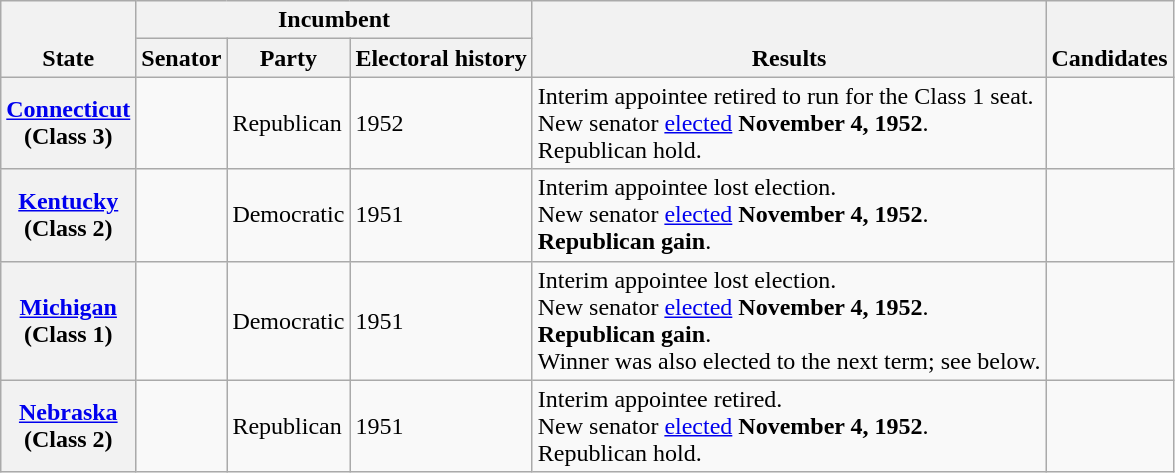<table class="wikitable sortable">
<tr valign=bottom>
<th rowspan=2>State</th>
<th colspan=3>Incumbent</th>
<th rowspan=2>Results</th>
<th rowspan=2>Candidates</th>
</tr>
<tr>
<th>Senator</th>
<th>Party</th>
<th class="unsortable">Electoral history</th>
</tr>
<tr>
<th><a href='#'>Connecticut</a><br>(Class 3)</th>
<td></td>
<td>Republican</td>
<td>1952 </td>
<td>Interim appointee retired to run for the Class 1 seat.<br>New senator <a href='#'>elected</a> <strong>November 4, 1952</strong>.<br>Republican hold.</td>
<td nowrap></td>
</tr>
<tr>
<th><a href='#'>Kentucky</a><br>(Class 2)</th>
<td></td>
<td>Democratic</td>
<td>1951 </td>
<td>Interim appointee lost election.<br>New senator <a href='#'>elected</a> <strong>November 4, 1952</strong>.<br><strong>Republican gain</strong>.</td>
<td nowrap></td>
</tr>
<tr>
<th><a href='#'>Michigan</a><br>(Class 1)</th>
<td></td>
<td>Democratic</td>
<td>1951 </td>
<td>Interim appointee lost election.<br>New senator <a href='#'>elected</a> <strong>November 4, 1952</strong>.<br><strong>Republican gain</strong>.<br>Winner was also elected to the next term; see below.</td>
<td nowrap></td>
</tr>
<tr>
<th><a href='#'>Nebraska</a><br>(Class 2)</th>
<td></td>
<td>Republican</td>
<td>1951 </td>
<td>Interim appointee retired.<br>New senator <a href='#'>elected</a> <strong>November 4, 1952</strong>.<br>Republican hold.</td>
<td nowrap></td>
</tr>
</table>
